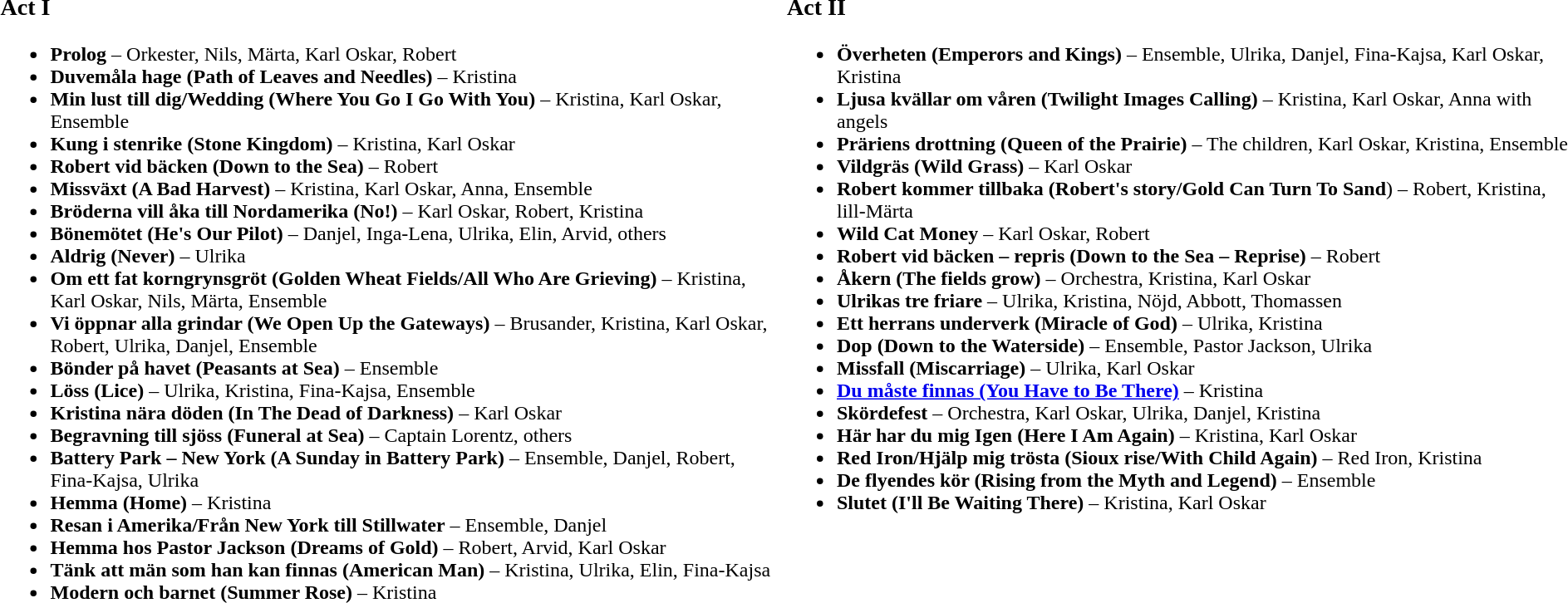<table width="100%">
<tr>
<td width="50%" valign="top"><br><h3>Act I</h3><ul><li><strong>Prolog</strong> – Orkester, Nils, Märta, Karl Oskar, Robert</li><li><strong>Duvemåla hage (Path of Leaves and Needles)</strong> – Kristina</li><li><strong>Min lust till dig/Wedding (Where You Go I Go With You)</strong> – Kristina, Karl Oskar, Ensemble</li><li><strong>Kung i stenrike (Stone Kingdom)</strong> – Kristina, Karl Oskar</li><li><strong>Robert vid bäcken (Down to the Sea)</strong> – Robert</li><li><strong>Missväxt (A Bad Harvest)</strong> – Kristina, Karl Oskar, Anna, Ensemble</li><li><strong>Bröderna vill åka till Nordamerika (No!)</strong> – Karl Oskar, Robert, Kristina</li><li><strong>Bönemötet (He's Our Pilot)</strong> – Danjel, Inga-Lena, Ulrika, Elin, Arvid, others</li><li><strong>Aldrig (Never)</strong> – Ulrika</li><li><strong>Om ett fat korngrynsgröt (Golden Wheat Fields/All Who Are Grieving)</strong> – Kristina, Karl Oskar, Nils, Märta, Ensemble</li><li><strong>Vi öppnar alla grindar (We Open Up the Gateways)</strong> – Brusander, Kristina, Karl Oskar, Robert, Ulrika, Danjel, Ensemble</li><li><strong>Bönder på havet (Peasants at Sea)</strong> – Ensemble</li><li><strong>Löss (Lice)</strong> – Ulrika, Kristina, Fina-Kajsa, Ensemble</li><li><strong>Kristina nära döden (In The Dead of Darkness)</strong> – Karl Oskar</li><li><strong>Begravning till sjöss (Funeral at Sea)</strong> – Captain Lorentz, others</li><li><strong>Battery Park – New York (A Sunday in Battery Park)</strong> – Ensemble, Danjel, Robert, Fina-Kajsa, Ulrika</li><li><strong>Hemma (Home)</strong> – Kristina</li><li><strong>Resan i Amerika/Från New York till Stillwater</strong> – Ensemble, Danjel</li><li><strong>Hemma hos Pastor Jackson (Dreams of Gold)</strong> – Robert, Arvid, Karl Oskar</li><li><strong>Tänk att män som han kan finnas (American Man)</strong> – Kristina, Ulrika, Elin, Fina-Kajsa</li><li><strong>Modern och barnet (Summer Rose)</strong> – Kristina</li></ul></td>
<td width="50%" valign="top"><br><h3>Act II</h3><ul><li><strong>Överheten (Emperors and Kings)</strong> – Ensemble, Ulrika, Danjel, Fina-Kajsa, Karl Oskar, Kristina</li><li><strong>Ljusa kvällar om våren (Twilight Images Calling)</strong> – Kristina, Karl Oskar, Anna with angels</li><li><strong>Präriens drottning (Queen of the Prairie)</strong> – The children, Karl Oskar, Kristina, Ensemble</li><li><strong>Vildgräs (Wild Grass)</strong> – Karl Oskar</li><li><strong>Robert kommer tillbaka (Robert's story/Gold Can Turn To Sand</strong>) – Robert, Kristina, lill-Märta</li><li><strong>Wild Cat Money</strong> – Karl Oskar, Robert</li><li><strong>Robert vid bäcken – repris (Down to the Sea – Reprise)</strong> – Robert</li><li><strong>Åkern (The fields grow)</strong> – Orchestra, Kristina, Karl Oskar</li><li><strong>Ulrikas tre friare</strong> – Ulrika, Kristina, Nöjd, Abbott, Thomassen</li><li><strong>Ett herrans underverk (Miracle of God)</strong> – Ulrika, Kristina</li><li><strong>Dop (Down to the Waterside)</strong> – Ensemble, Pastor Jackson, Ulrika</li><li><strong>Missfall (Miscarriage)</strong> – Ulrika, Karl Oskar</li><li><strong><a href='#'>Du måste finnas (You Have to Be There)</a></strong> – Kristina</li><li><strong>Skördefest</strong> – Orchestra, Karl Oskar, Ulrika, Danjel, Kristina</li><li><strong>Här har du mig Igen (Here I Am Again)</strong> – Kristina, Karl Oskar</li><li><strong>Red Iron/Hjälp mig trösta (Sioux rise/With Child Again)</strong> – Red Iron, Kristina</li><li><strong>De flyendes kör (Rising from the Myth and Legend)</strong> – Ensemble</li><li><strong>Slutet (I'll Be Waiting There)</strong> – Kristina, Karl Oskar</li></ul></td>
</tr>
</table>
